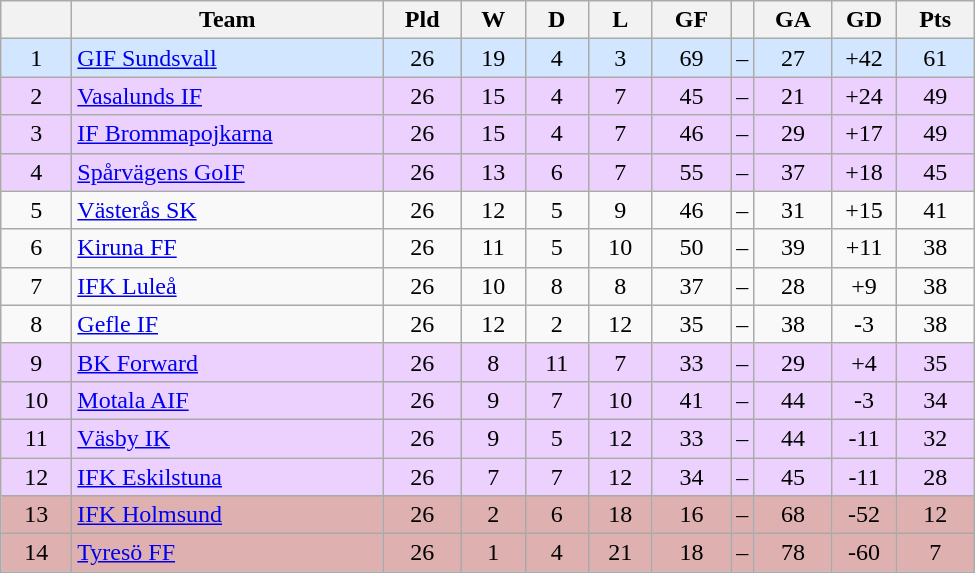<table class="wikitable" style="text-align: center">
<tr>
<th style="width: 40px;"></th>
<th style="width: 200px;">Team</th>
<th style="width: 45px;">Pld</th>
<th style="width: 35px;">W</th>
<th style="width: 35px;">D</th>
<th style="width: 35px;">L</th>
<th style="width: 45px;">GF</th>
<th></th>
<th style="width: 45px;">GA</th>
<th style="width: 35px;">GD</th>
<th style="width: 45px;">Pts</th>
</tr>
<tr style="background: #d2e6ff">
<td>1</td>
<td style="text-align: left;"><a href='#'>GIF Sundsvall</a></td>
<td>26</td>
<td>19</td>
<td>4</td>
<td>3</td>
<td>69</td>
<td>–</td>
<td>27</td>
<td>+42</td>
<td>61</td>
</tr>
<tr style="background: #ecd1ff">
<td>2</td>
<td style="text-align: left;"><a href='#'>Vasalunds IF</a></td>
<td>26</td>
<td>15</td>
<td>4</td>
<td>7</td>
<td>45</td>
<td>–</td>
<td>21</td>
<td>+24</td>
<td>49</td>
</tr>
<tr style="background: #ecd1ff">
<td>3</td>
<td style="text-align: left;"><a href='#'>IF Brommapojkarna</a></td>
<td>26</td>
<td>15</td>
<td>4</td>
<td>7</td>
<td>46</td>
<td>–</td>
<td>29</td>
<td>+17</td>
<td>49</td>
</tr>
<tr style="background: #ecd1ff">
<td>4</td>
<td style="text-align: left;"><a href='#'>Spårvägens GoIF</a></td>
<td>26</td>
<td>13</td>
<td>6</td>
<td>7</td>
<td>55</td>
<td>–</td>
<td>37</td>
<td>+18</td>
<td>45</td>
</tr>
<tr>
<td>5</td>
<td style="text-align: left;"><a href='#'>Västerås SK</a></td>
<td>26</td>
<td>12</td>
<td>5</td>
<td>9</td>
<td>46</td>
<td>–</td>
<td>31</td>
<td>+15</td>
<td>41</td>
</tr>
<tr>
<td>6</td>
<td style="text-align: left;"><a href='#'>Kiruna FF</a></td>
<td>26</td>
<td>11</td>
<td>5</td>
<td>10</td>
<td>50</td>
<td>–</td>
<td>39</td>
<td>+11</td>
<td>38</td>
</tr>
<tr>
<td>7</td>
<td style="text-align: left;"><a href='#'>IFK Luleå</a></td>
<td>26</td>
<td>10</td>
<td>8</td>
<td>8</td>
<td>37</td>
<td>–</td>
<td>28</td>
<td>+9</td>
<td>38</td>
</tr>
<tr>
<td>8</td>
<td style="text-align: left;"><a href='#'>Gefle IF</a></td>
<td>26</td>
<td>12</td>
<td>2</td>
<td>12</td>
<td>35</td>
<td>–</td>
<td>38</td>
<td>-3</td>
<td>38</td>
</tr>
<tr style="background: #ecd1ff">
<td>9</td>
<td style="text-align: left;"><a href='#'>BK Forward</a></td>
<td>26</td>
<td>8</td>
<td>11</td>
<td>7</td>
<td>33</td>
<td>–</td>
<td>29</td>
<td>+4</td>
<td>35</td>
</tr>
<tr style="background: #ecd1ff">
<td>10</td>
<td style="text-align: left;"><a href='#'>Motala AIF</a></td>
<td>26</td>
<td>9</td>
<td>7</td>
<td>10</td>
<td>41</td>
<td>–</td>
<td>44</td>
<td>-3</td>
<td>34</td>
</tr>
<tr style="background: #ecd1ff">
<td>11</td>
<td style="text-align: left;"><a href='#'>Väsby IK</a></td>
<td>26</td>
<td>9</td>
<td>5</td>
<td>12</td>
<td>33</td>
<td>–</td>
<td>44</td>
<td>-11</td>
<td>32</td>
</tr>
<tr style="background: #ecd1ff">
<td>12</td>
<td style="text-align: left;"><a href='#'>IFK Eskilstuna</a></td>
<td>26</td>
<td>7</td>
<td>7</td>
<td>12</td>
<td>34</td>
<td>–</td>
<td>45</td>
<td>-11</td>
<td>28</td>
</tr>
<tr style="background: #deb0b0">
<td>13</td>
<td style="text-align: left;"><a href='#'>IFK Holmsund</a></td>
<td>26</td>
<td>2</td>
<td>6</td>
<td>18</td>
<td>16</td>
<td>–</td>
<td>68</td>
<td>-52</td>
<td>12</td>
</tr>
<tr style="background: #deb0b0">
<td>14</td>
<td style="text-align: left;"><a href='#'>Tyresö FF</a></td>
<td>26</td>
<td>1</td>
<td>4</td>
<td>21</td>
<td>18</td>
<td>–</td>
<td>78</td>
<td>-60</td>
<td>7</td>
</tr>
</table>
